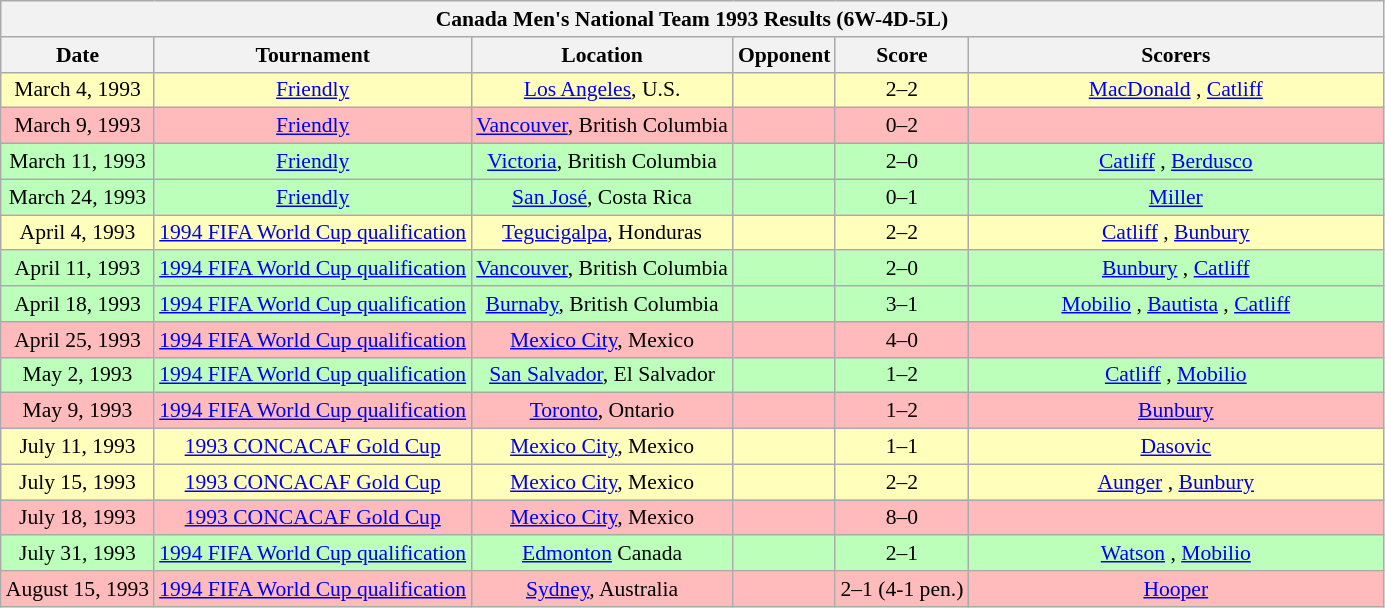<table class="wikitable collapsible collapsed" style="font-size:90%">
<tr>
<th colspan="6"><strong>Canada Men's National Team 1993 Results (6W-4D-5L)</strong></th>
</tr>
<tr>
<th>Date</th>
<th>Tournament</th>
<th>Location</th>
<th>Opponent</th>
<th>Score</th>
<th width=30%>Scorers</th>
</tr>
<tr style="background:#ffb;">
<td style="text-align: center;">March 4, 1993</td>
<td style="text-align: center;"><a href='#'>Friendly</a></td>
<td style="text-align: center;"><a href='#'>Los Angeles</a>, U.S.</td>
<td></td>
<td style="text-align: center;">2–2</td>
<td style="text-align: center;"><a href='#'>MacDonald</a> , <a href='#'>Catliff</a> </td>
</tr>
<tr style="background:#fbb;">
<td style="text-align: center;">March 9, 1993</td>
<td style="text-align: center;"><a href='#'>Friendly</a></td>
<td style="text-align: center;"><a href='#'>Vancouver</a>, British Columbia</td>
<td></td>
<td style="text-align: center;">0–2</td>
<td style="text-align: center;"></td>
</tr>
<tr style="background:#bfb;">
<td style="text-align: center;">March 11, 1993</td>
<td style="text-align: center;"><a href='#'>Friendly</a></td>
<td style="text-align: center;"><a href='#'>Victoria</a>, British Columbia</td>
<td></td>
<td style="text-align: center;">2–0</td>
<td style="text-align: center;"><a href='#'>Catliff</a> , <a href='#'>Berdusco</a> </td>
</tr>
<tr style="background:#bfb;">
<td style="text-align: center;">March 24, 1993</td>
<td style="text-align: center;"><a href='#'>Friendly</a></td>
<td style="text-align: center;"><a href='#'>San José</a>, Costa Rica</td>
<td></td>
<td style="text-align: center;">0–1</td>
<td style="text-align: center;"><a href='#'>Miller</a> </td>
</tr>
<tr style="background:#ffb;">
<td style="text-align: center;">April 4, 1993</td>
<td style="text-align: center;"><a href='#'>1994 FIFA World Cup qualification</a></td>
<td style="text-align: center;"><a href='#'>Tegucigalpa</a>, Honduras</td>
<td></td>
<td style="text-align: center;">2–2</td>
<td style="text-align: center;"><a href='#'>Catliff</a> , <a href='#'>Bunbury</a> </td>
</tr>
<tr style="background:#bfb;">
<td style="text-align: center;">April 11, 1993</td>
<td style="text-align: center;"><a href='#'>1994 FIFA World Cup qualification</a></td>
<td style="text-align: center;"><a href='#'>Vancouver</a>, British Columbia</td>
<td></td>
<td style="text-align: center;">2–0</td>
<td style="text-align: center;"><a href='#'>Bunbury</a> , <a href='#'>Catliff</a> </td>
</tr>
<tr style="background:#bfb;">
<td style="text-align: center;">April 18, 1993</td>
<td style="text-align: center;"><a href='#'>1994 FIFA World Cup qualification</a></td>
<td style="text-align: center;"><a href='#'>Burnaby</a>, British Columbia</td>
<td></td>
<td style="text-align: center;">3–1</td>
<td style="text-align: center;"><a href='#'>Mobilio</a> , <a href='#'>Bautista</a> , <a href='#'>Catliff</a> </td>
</tr>
<tr style="background:#fbb;">
<td style="text-align: center;">April 25, 1993</td>
<td style="text-align: center;"><a href='#'>1994 FIFA World Cup qualification</a></td>
<td style="text-align: center;"><a href='#'>Mexico City</a>, Mexico</td>
<td></td>
<td style="text-align: center;">4–0</td>
<td style="text-align: center;"></td>
</tr>
<tr style="background:#bfb;">
<td style="text-align: center;">May 2, 1993</td>
<td style="text-align: center;"><a href='#'>1994 FIFA World Cup qualification</a></td>
<td style="text-align: center;"><a href='#'>San Salvador</a>, El Salvador</td>
<td></td>
<td style="text-align: center;">1–2</td>
<td style="text-align: center;"><a href='#'>Catliff</a> , <a href='#'>Mobilio</a> </td>
</tr>
<tr style="background:#fbb;">
<td style="text-align: center;">May 9, 1993</td>
<td style="text-align: center;"><a href='#'>1994 FIFA World Cup qualification</a></td>
<td style="text-align: center;"><a href='#'>Toronto</a>, Ontario</td>
<td></td>
<td style="text-align: center;">1–2</td>
<td style="text-align: center;"><a href='#'>Bunbury</a> </td>
</tr>
<tr style="background:#ffb;">
<td style="text-align: center;">July 11, 1993</td>
<td style="text-align: center;"><a href='#'>1993 CONCACAF Gold Cup</a></td>
<td style="text-align: center;"><a href='#'>Mexico City</a>, Mexico</td>
<td></td>
<td style="text-align: center;">1–1</td>
<td style="text-align: center;"><a href='#'>Dasovic</a> </td>
</tr>
<tr style="background:#ffb;">
<td style="text-align: center;">July 15, 1993</td>
<td style="text-align: center;"><a href='#'>1993 CONCACAF Gold Cup</a></td>
<td style="text-align: center;"><a href='#'>Mexico City</a>, Mexico</td>
<td></td>
<td style="text-align: center;">2–2</td>
<td style="text-align: center;"><a href='#'>Aunger</a> , <a href='#'>Bunbury</a> </td>
</tr>
<tr style="background:#fbb;">
<td style="text-align: center;">July 18, 1993</td>
<td style="text-align: center;"><a href='#'>1993 CONCACAF Gold Cup</a></td>
<td style="text-align: center;"><a href='#'>Mexico City</a>, Mexico</td>
<td></td>
<td style="text-align: center;">8–0</td>
<td style="text-align: center;"></td>
</tr>
<tr style="background:#bfb;">
<td style="text-align: center;">July 31, 1993</td>
<td style="text-align: center;"><a href='#'>1994 FIFA World Cup qualification</a></td>
<td style="text-align: center;"><a href='#'>Edmonton</a> Canada</td>
<td></td>
<td style="text-align: center;">2–1</td>
<td style="text-align: center;"><a href='#'>Watson</a> , <a href='#'>Mobilio</a> </td>
</tr>
<tr style="background:#fbb;">
<td style="text-align: center;">August 15, 1993</td>
<td style="text-align: center;"><a href='#'>1994 FIFA World Cup qualification</a></td>
<td style="text-align: center;"><a href='#'>Sydney</a>, Australia</td>
<td></td>
<td style="text-align: center;">2–1 (4-1 pen.)</td>
<td style="text-align: center;"><a href='#'>Hooper</a> </td>
</tr>
</table>
